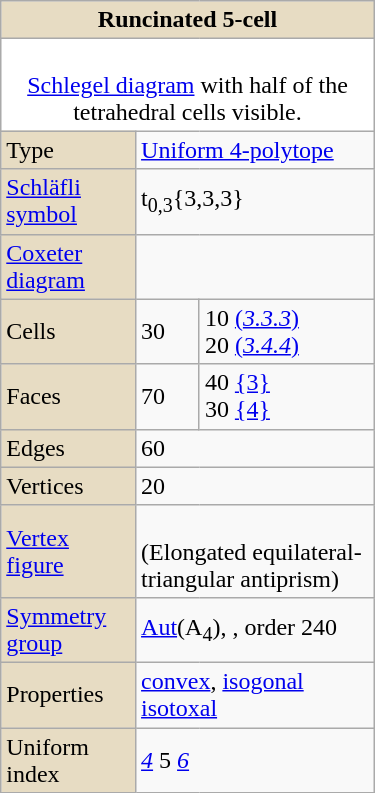<table class="wikitable" style="float:right; margin-left:8px; width:250px">
<tr>
<td bgcolor=#e7dcc3 align=center colspan=3><strong>Runcinated 5-cell</strong></td>
</tr>
<tr>
<td bgcolor=#ffffff align=center colspan=3><br><a href='#'>Schlegel diagram</a> with half of the tetrahedral cells visible.</td>
</tr>
<tr>
<td bgcolor=#e7dcc3>Type</td>
<td colspan=2><a href='#'>Uniform 4-polytope</a></td>
</tr>
<tr>
<td bgcolor=#e7dcc3><a href='#'>Schläfli symbol</a></td>
<td colspan=2>t<sub>0,3</sub>{3,3,3}</td>
</tr>
<tr>
<td bgcolor=#e7dcc3><a href='#'>Coxeter diagram</a></td>
<td colspan=2></td>
</tr>
<tr>
<td bgcolor=#e7dcc3>Cells</td>
<td>30</td>
<td>10 <a href='#'>(<em>3.3.3</em>)</a> <br>20 <a href='#'>(<em>3.4.4</em>)</a> </td>
</tr>
<tr>
<td bgcolor=#e7dcc3>Faces</td>
<td>70</td>
<td>40 <a href='#'>{3}</a><br>30 <a href='#'>{4}</a></td>
</tr>
<tr>
<td bgcolor=#e7dcc3>Edges</td>
<td colspan=2>60</td>
</tr>
<tr>
<td bgcolor=#e7dcc3>Vertices</td>
<td colspan=2>20</td>
</tr>
<tr>
<td bgcolor=#e7dcc3><a href='#'>Vertex figure</a></td>
<td colspan=2><br>(Elongated equilateral-triangular antiprism)</td>
</tr>
<tr>
<td bgcolor=#e7dcc3><a href='#'>Symmetry group</a></td>
<td colspan=2><a href='#'>Aut</a>(A<sub>4</sub>), , order 240</td>
</tr>
<tr>
<td bgcolor=#e7dcc3>Properties</td>
<td colspan=2><a href='#'>convex</a>, <a href='#'>isogonal</a> <a href='#'>isotoxal</a></td>
</tr>
<tr>
<td bgcolor=#e7dcc3>Uniform index</td>
<td colspan=2><em><a href='#'>4</a></em> 5 <em><a href='#'>6</a></em></td>
</tr>
</table>
